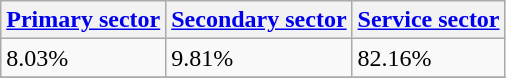<table class="wikitable" border="1">
<tr>
<th><a href='#'>Primary sector</a></th>
<th><a href='#'>Secondary sector</a></th>
<th><a href='#'>Service sector</a></th>
</tr>
<tr>
<td>8.03%</td>
<td>9.81%</td>
<td>82.16%</td>
</tr>
<tr>
</tr>
</table>
